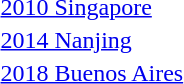<table>
<tr>
<td><a href='#'>2010 Singapore</a><br></td>
<td></td>
<td></td>
<td></td>
</tr>
<tr>
<td><a href='#'>2014 Nanjing</a><br></td>
<td></td>
<td></td>
<td></td>
</tr>
<tr>
<td><a href='#'>2018 Buenos Aires</a><br></td>
<td></td>
<td></td>
<td></td>
</tr>
</table>
